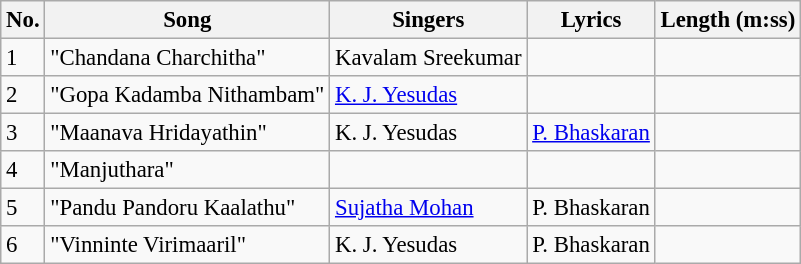<table class="wikitable" style="font-size:95%;">
<tr>
<th>No.</th>
<th>Song</th>
<th>Singers</th>
<th>Lyrics</th>
<th>Length (m:ss)</th>
</tr>
<tr>
<td>1</td>
<td>"Chandana Charchitha"</td>
<td>Kavalam Sreekumar</td>
<td></td>
<td></td>
</tr>
<tr>
<td>2</td>
<td>"Gopa Kadamba Nithambam"</td>
<td><a href='#'>K. J. Yesudas</a></td>
<td></td>
<td></td>
</tr>
<tr>
<td>3</td>
<td>"Maanava Hridayathin"</td>
<td>K. J. Yesudas</td>
<td><a href='#'>P. Bhaskaran</a></td>
<td></td>
</tr>
<tr>
<td>4</td>
<td>"Manjuthara"</td>
<td></td>
<td></td>
<td></td>
</tr>
<tr>
<td>5</td>
<td>"Pandu Pandoru Kaalathu"</td>
<td><a href='#'>Sujatha Mohan</a></td>
<td>P. Bhaskaran</td>
<td></td>
</tr>
<tr>
<td>6</td>
<td>"Vinninte Virimaaril"</td>
<td>K. J. Yesudas</td>
<td>P. Bhaskaran</td>
<td></td>
</tr>
</table>
